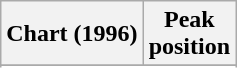<table class="wikitable sortable plainrowheaders" style="text-align:center">
<tr>
<th scope="col">Chart (1996)</th>
<th scope="col">Peak<br> position</th>
</tr>
<tr>
</tr>
<tr>
</tr>
</table>
